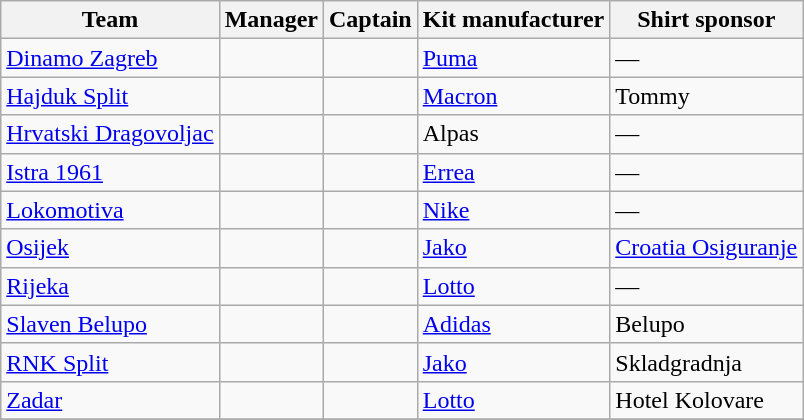<table class="wikitable sortable" style="text-align: left;">
<tr>
<th>Team</th>
<th>Manager</th>
<th>Captain</th>
<th>Kit manufacturer</th>
<th>Shirt sponsor</th>
</tr>
<tr>
<td><a href='#'>Dinamo Zagreb</a></td>
<td> </td>
<td> </td>
<td><a href='#'>Puma</a></td>
<td>—</td>
</tr>
<tr>
<td><a href='#'>Hajduk Split</a></td>
<td> </td>
<td> </td>
<td><a href='#'>Macron</a></td>
<td>Tommy</td>
</tr>
<tr>
<td><a href='#'>Hrvatski Dragovoljac</a></td>
<td> </td>
<td> </td>
<td>Alpas</td>
<td>—</td>
</tr>
<tr>
<td><a href='#'>Istra 1961</a></td>
<td> </td>
<td> </td>
<td><a href='#'>Errea</a></td>
<td>—</td>
</tr>
<tr>
<td><a href='#'>Lokomotiva</a></td>
<td> </td>
<td> </td>
<td><a href='#'>Nike</a></td>
<td>—</td>
</tr>
<tr>
<td><a href='#'>Osijek</a></td>
<td> </td>
<td> </td>
<td><a href='#'>Jako</a></td>
<td><a href='#'>Croatia Osiguranje</a></td>
</tr>
<tr>
<td><a href='#'>Rijeka</a></td>
<td> </td>
<td> </td>
<td><a href='#'>Lotto</a></td>
<td>—</td>
</tr>
<tr>
<td><a href='#'>Slaven Belupo</a></td>
<td> </td>
<td> </td>
<td><a href='#'>Adidas</a></td>
<td>Belupo</td>
</tr>
<tr>
<td><a href='#'>RNK Split</a></td>
<td> </td>
<td> </td>
<td><a href='#'>Jako</a></td>
<td>Skladgradnja</td>
</tr>
<tr>
<td><a href='#'>Zadar</a></td>
<td> </td>
<td> </td>
<td><a href='#'>Lotto</a></td>
<td>Hotel Kolovare</td>
</tr>
<tr>
</tr>
</table>
